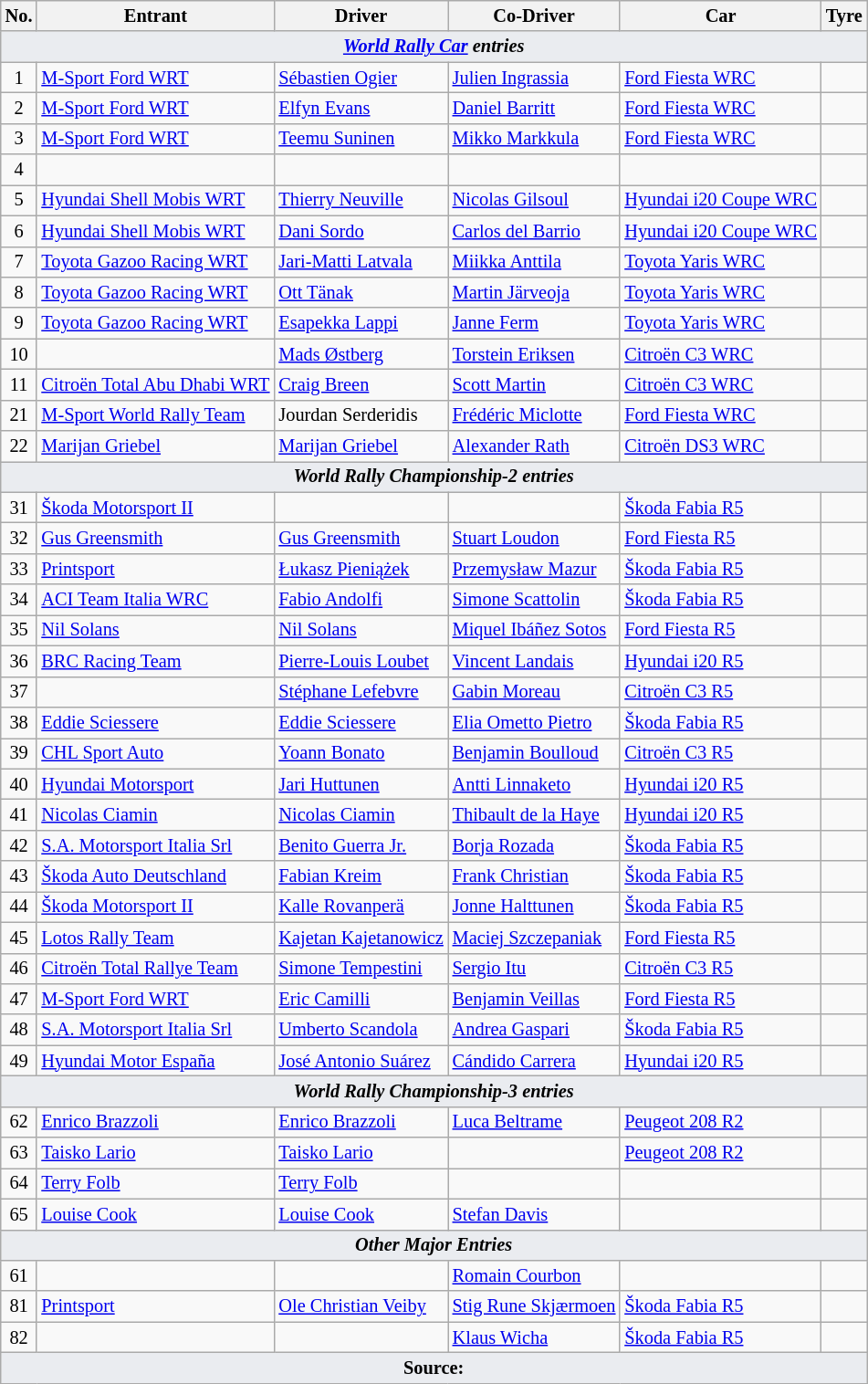<table class="wikitable" style="font-size: 85%;">
<tr>
<th>No.</th>
<th>Entrant</th>
<th>Driver</th>
<th>Co-Driver</th>
<th>Car</th>
<th>Tyre</th>
</tr>
<tr>
<td style="background-color:#EAECF0; text-align:center" colspan="6"><strong><em><a href='#'>World Rally Car</a> entries</em></strong></td>
</tr>
<tr>
<td align="center">1</td>
<td> <a href='#'>M-Sport Ford WRT</a></td>
<td> <a href='#'>Sébastien Ogier</a></td>
<td> <a href='#'>Julien Ingrassia</a></td>
<td><a href='#'>Ford Fiesta WRC</a></td>
<td align="center"></td>
</tr>
<tr>
<td align="center">2</td>
<td> <a href='#'>M-Sport Ford WRT</a></td>
<td> <a href='#'>Elfyn Evans</a></td>
<td> <a href='#'>Daniel Barritt</a></td>
<td><a href='#'>Ford Fiesta WRC</a></td>
<td align="center"></td>
</tr>
<tr>
<td align="center">3</td>
<td> <a href='#'>M-Sport Ford WRT</a></td>
<td> <a href='#'>Teemu Suninen</a></td>
<td> <a href='#'>Mikko Markkula</a></td>
<td><a href='#'>Ford Fiesta WRC</a></td>
<td align="center"></td>
</tr>
<tr>
<td align="center">4</td>
<td></td>
<td></td>
<td></td>
<td></td>
<td align="center"></td>
</tr>
<tr>
<td align="center">5</td>
<td> <a href='#'>Hyundai Shell Mobis WRT</a></td>
<td> <a href='#'>Thierry Neuville</a></td>
<td> <a href='#'>Nicolas Gilsoul</a></td>
<td><a href='#'>Hyundai i20 Coupe WRC</a></td>
<td align="center"></td>
</tr>
<tr>
<td align="center">6</td>
<td> <a href='#'>Hyundai Shell Mobis WRT</a></td>
<td> <a href='#'>Dani Sordo</a></td>
<td> <a href='#'>Carlos del Barrio</a></td>
<td><a href='#'>Hyundai i20 Coupe WRC</a></td>
<td align="center"></td>
</tr>
<tr>
<td align="center">7</td>
<td> <a href='#'>Toyota Gazoo Racing WRT</a></td>
<td> <a href='#'>Jari-Matti Latvala</a></td>
<td> <a href='#'>Miikka Anttila</a></td>
<td><a href='#'>Toyota Yaris WRC</a></td>
<td align="center"></td>
</tr>
<tr>
<td align="center">8</td>
<td> <a href='#'>Toyota Gazoo Racing WRT</a></td>
<td> <a href='#'>Ott Tänak</a></td>
<td> <a href='#'>Martin Järveoja</a></td>
<td><a href='#'>Toyota Yaris WRC</a></td>
<td align="center"></td>
</tr>
<tr>
<td align="center">9</td>
<td> <a href='#'>Toyota Gazoo Racing WRT</a></td>
<td> <a href='#'>Esapekka Lappi</a></td>
<td> <a href='#'>Janne Ferm</a></td>
<td><a href='#'>Toyota Yaris WRC</a></td>
<td align="center"></td>
</tr>
<tr>
<td align="center">10</td>
<td></td>
<td> <a href='#'>Mads Østberg</a></td>
<td> <a href='#'>Torstein Eriksen</a></td>
<td><a href='#'>Citroën C3 WRC</a></td>
<td align="center"></td>
</tr>
<tr>
<td align="center">11</td>
<td> <a href='#'>Citroën Total Abu Dhabi WRT</a></td>
<td> <a href='#'>Craig Breen</a></td>
<td> <a href='#'>Scott Martin</a></td>
<td><a href='#'>Citroën C3 WRC</a></td>
<td align="center"></td>
</tr>
<tr>
<td align="center">21</td>
<td> <a href='#'>M-Sport World Rally Team</a></td>
<td> Jourdan Serderidis</td>
<td> <a href='#'>Frédéric Miclotte</a></td>
<td><a href='#'>Ford Fiesta WRC</a></td>
<td align="center"></td>
</tr>
<tr>
<td align="center">22</td>
<td> <a href='#'>Marijan Griebel</a></td>
<td> <a href='#'>Marijan Griebel</a></td>
<td> <a href='#'>Alexander Rath</a></td>
<td><a href='#'>Citroën DS3 WRC</a></td>
<td align="center"></td>
</tr>
<tr>
<td style="background-color:#EAECF0; text-align:center" colspan="6"><strong><em>World Rally Championship-2 entries</em></strong></td>
</tr>
<tr>
<td align="center">31</td>
<td> <a href='#'>Škoda Motorsport II</a></td>
<td></td>
<td></td>
<td><a href='#'>Škoda Fabia R5</a></td>
<td align="center"></td>
</tr>
<tr>
<td align="center">32</td>
<td> <a href='#'>Gus Greensmith</a></td>
<td> <a href='#'>Gus Greensmith</a></td>
<td> <a href='#'>Stuart Loudon</a></td>
<td><a href='#'>Ford Fiesta R5</a></td>
<td align="center"></td>
</tr>
<tr>
<td align="center">33</td>
<td> <a href='#'>Printsport</a></td>
<td> <a href='#'>Łukasz Pieniążek</a></td>
<td> <a href='#'>Przemysław Mazur</a></td>
<td><a href='#'>Škoda Fabia R5</a></td>
<td align="center"></td>
</tr>
<tr>
<td align="center">34</td>
<td> <a href='#'>ACI Team Italia WRC</a></td>
<td> <a href='#'>Fabio Andolfi</a></td>
<td> <a href='#'>Simone Scattolin</a></td>
<td><a href='#'>Škoda Fabia R5</a></td>
<td align="center"></td>
</tr>
<tr>
<td align="center">35</td>
<td> <a href='#'>Nil Solans</a></td>
<td> <a href='#'>Nil Solans</a></td>
<td> <a href='#'>Miquel Ibáñez Sotos</a></td>
<td><a href='#'>Ford Fiesta R5</a></td>
<td align="center"></td>
</tr>
<tr>
<td align="center">36</td>
<td> <a href='#'>BRC Racing Team</a></td>
<td> <a href='#'>Pierre-Louis Loubet</a></td>
<td> <a href='#'>Vincent Landais</a></td>
<td><a href='#'>Hyundai i20 R5</a></td>
<td align="center"></td>
</tr>
<tr>
<td align="center">37</td>
<td></td>
<td> <a href='#'>Stéphane Lefebvre</a></td>
<td> <a href='#'>Gabin Moreau</a></td>
<td><a href='#'>Citroën C3 R5</a></td>
<td align="center"></td>
</tr>
<tr>
<td align="center">38</td>
<td> <a href='#'>Eddie Sciessere</a></td>
<td> <a href='#'>Eddie Sciessere</a></td>
<td> <a href='#'>Elia Ometto Pietro</a></td>
<td><a href='#'>Škoda Fabia R5</a></td>
<td align="center"></td>
</tr>
<tr>
<td align="center">39</td>
<td> <a href='#'>CHL Sport Auto</a></td>
<td> <a href='#'>Yoann Bonato</a></td>
<td> <a href='#'>Benjamin Boulloud</a></td>
<td><a href='#'>Citroën C3 R5</a></td>
<td align="center"></td>
</tr>
<tr>
<td align="center">40</td>
<td> <a href='#'>Hyundai Motorsport</a></td>
<td> <a href='#'>Jari Huttunen</a></td>
<td> <a href='#'>Antti Linnaketo</a></td>
<td><a href='#'>Hyundai i20 R5</a></td>
<td align="center"></td>
</tr>
<tr>
<td align="center">41</td>
<td> <a href='#'>Nicolas Ciamin</a></td>
<td> <a href='#'>Nicolas Ciamin</a></td>
<td> <a href='#'>Thibault de la Haye</a></td>
<td><a href='#'>Hyundai i20 R5</a></td>
<td align="center"></td>
</tr>
<tr>
<td align="center">42</td>
<td> <a href='#'>S.A. Motorsport Italia Srl</a></td>
<td> <a href='#'>Benito Guerra Jr.</a></td>
<td> <a href='#'>Borja Rozada</a></td>
<td><a href='#'>Škoda Fabia R5</a></td>
<td align="center"></td>
</tr>
<tr>
<td align="center">43</td>
<td> <a href='#'>Škoda Auto Deutschland</a></td>
<td> <a href='#'>Fabian Kreim</a></td>
<td> <a href='#'>Frank Christian</a></td>
<td><a href='#'>Škoda Fabia R5</a></td>
<td align="center"></td>
</tr>
<tr>
<td align="center">44</td>
<td> <a href='#'>Škoda Motorsport II</a></td>
<td> <a href='#'>Kalle Rovanperä</a></td>
<td> <a href='#'>Jonne Halttunen</a></td>
<td><a href='#'>Škoda Fabia R5</a></td>
<td align="center"></td>
</tr>
<tr>
<td align="center">45</td>
<td> <a href='#'>Lotos Rally Team</a></td>
<td> <a href='#'>Kajetan Kajetanowicz</a></td>
<td> <a href='#'>Maciej Szczepaniak</a></td>
<td><a href='#'>Ford Fiesta R5</a></td>
<td align="center"></td>
</tr>
<tr>
<td align="center">46</td>
<td> <a href='#'>Citroën Total Rallye Team</a></td>
<td> <a href='#'>Simone Tempestini</a></td>
<td> <a href='#'>Sergio Itu</a></td>
<td><a href='#'>Citroën C3 R5</a></td>
<td align="center"></td>
</tr>
<tr>
<td align="center">47</td>
<td> <a href='#'>M-Sport Ford WRT</a></td>
<td> <a href='#'>Eric Camilli</a></td>
<td> <a href='#'>Benjamin Veillas</a></td>
<td><a href='#'>Ford Fiesta R5</a></td>
<td align="center"></td>
</tr>
<tr>
<td align="center">48</td>
<td> <a href='#'>S.A. Motorsport Italia Srl</a></td>
<td> <a href='#'>Umberto Scandola</a></td>
<td> <a href='#'>Andrea Gaspari</a></td>
<td><a href='#'>Škoda Fabia R5</a></td>
<td align="center"></td>
</tr>
<tr>
<td align="center">49</td>
<td> <a href='#'>Hyundai Motor España</a></td>
<td> <a href='#'>José Antonio Suárez</a></td>
<td> <a href='#'>Cándido Carrera</a></td>
<td><a href='#'>Hyundai i20 R5</a></td>
<td align="center"></td>
</tr>
<tr>
<td style="background-color:#EAECF0; text-align:center" colspan="6"><strong><em>World Rally Championship-3 entries</em></strong></td>
</tr>
<tr>
<td align="center">62</td>
<td> <a href='#'>Enrico Brazzoli</a></td>
<td> <a href='#'>Enrico Brazzoli</a></td>
<td> <a href='#'>Luca Beltrame</a></td>
<td><a href='#'>Peugeot 208 R2</a></td>
<td align="center"></td>
</tr>
<tr>
<td align="center">63</td>
<td> <a href='#'>Taisko Lario</a></td>
<td> <a href='#'>Taisko Lario</a></td>
<td></td>
<td><a href='#'>Peugeot 208 R2</a></td>
<td align="center"></td>
</tr>
<tr>
<td align="center">64</td>
<td> <a href='#'>Terry Folb</a></td>
<td> <a href='#'>Terry Folb</a></td>
<td></td>
<td></td>
<td align="center"></td>
</tr>
<tr>
<td align="center">65</td>
<td> <a href='#'>Louise Cook</a></td>
<td> <a href='#'>Louise Cook</a></td>
<td> <a href='#'>Stefan Davis</a></td>
<td></td>
<td align="center"></td>
</tr>
<tr>
<td style="background-color:#EAECF0; text-align:center" colspan="6"><strong><em>Other Major Entries</em></strong></td>
</tr>
<tr>
<td align="center">61</td>
<td></td>
<td></td>
<td> <a href='#'>Romain Courbon</a></td>
<td></td>
<td align="center"></td>
</tr>
<tr>
<td align="center">81</td>
<td> <a href='#'>Printsport</a></td>
<td> <a href='#'>Ole Christian Veiby</a></td>
<td> <a href='#'>Stig Rune Skjærmoen</a></td>
<td><a href='#'>Škoda Fabia R5</a></td>
<td align="center"></td>
</tr>
<tr>
<td align="center">82</td>
<td></td>
<td></td>
<td> <a href='#'>Klaus Wicha</a></td>
<td><a href='#'>Škoda Fabia R5</a></td>
<td align="center"></td>
</tr>
<tr>
<td style="background-color:#EAECF0; text-align:center" colspan="6"><strong>Source:</strong></td>
</tr>
</table>
